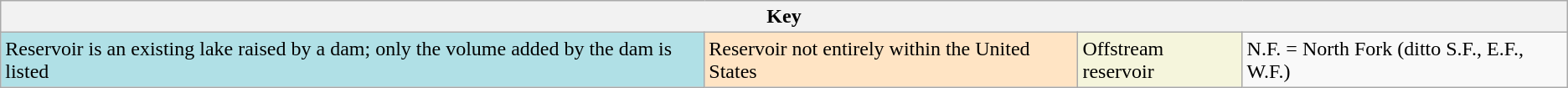<table class="wikitable" border="1">
<tr>
<th colspan=4>Key</th>
</tr>
<tr>
<td bgcolor="#B0E0E6"> Reservoir is an existing lake raised by a dam; only the volume added by the dam is listed</td>
<td bgcolor="#FFE4C4">Reservoir not entirely within the United States</td>
<td bgcolor="#F5F5DC"> Offstream reservoir</td>
<td>N.F. = North Fork (ditto S.F., E.F., W.F.)</td>
</tr>
</table>
